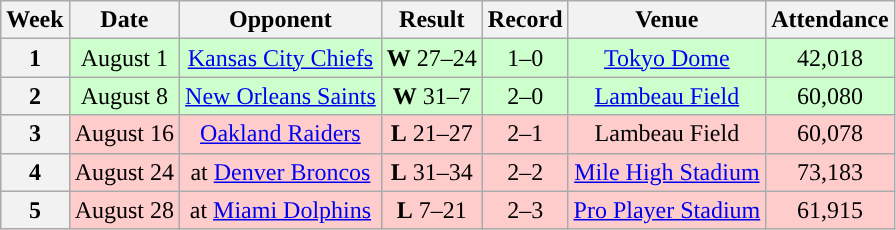<table class="wikitable" style="text-align:center">
<tr>
<th>Week</th>
<th>Date</th>
<th>Opponent</th>
<th>Result</th>
<th>Record</th>
<th>Venue</th>
<th>Attendance</th>
</tr>
<tr style="background:#cfc">
<th>1</th>
<td>August 1</td>
<td><a href='#'>Kansas City Chiefs</a></td>
<td><strong>W</strong> 27–24</td>
<td>1–0</td>
<td><a href='#'>Tokyo Dome</a></td>
<td>42,018</td>
</tr>
<tr style="background:#cfc">
<th>2</th>
<td>August 8</td>
<td><a href='#'>New Orleans Saints</a></td>
<td><strong>W</strong> 31–7</td>
<td>2–0</td>
<td><a href='#'>Lambeau Field</a></td>
<td>60,080</td>
</tr>
<tr style="background:#fcc">
<th>3</th>
<td>August 16</td>
<td><a href='#'>Oakland Raiders</a></td>
<td><strong>L</strong> 21–27</td>
<td>2–1</td>
<td>Lambeau Field</td>
<td>60,078</td>
</tr>
<tr style="background:#fcc">
<th>4</th>
<td>August 24</td>
<td>at <a href='#'>Denver Broncos</a></td>
<td><strong>L</strong> 31–34</td>
<td>2–2</td>
<td><a href='#'>Mile High Stadium</a></td>
<td>73,183</td>
</tr>
<tr style="background:#fcc">
<th>5</th>
<td>August 28</td>
<td>at <a href='#'>Miami Dolphins</a></td>
<td><strong>L</strong> 7–21</td>
<td>2–3</td>
<td><a href='#'>Pro Player Stadium</a></td>
<td>61,915</td>
</tr>
</table>
